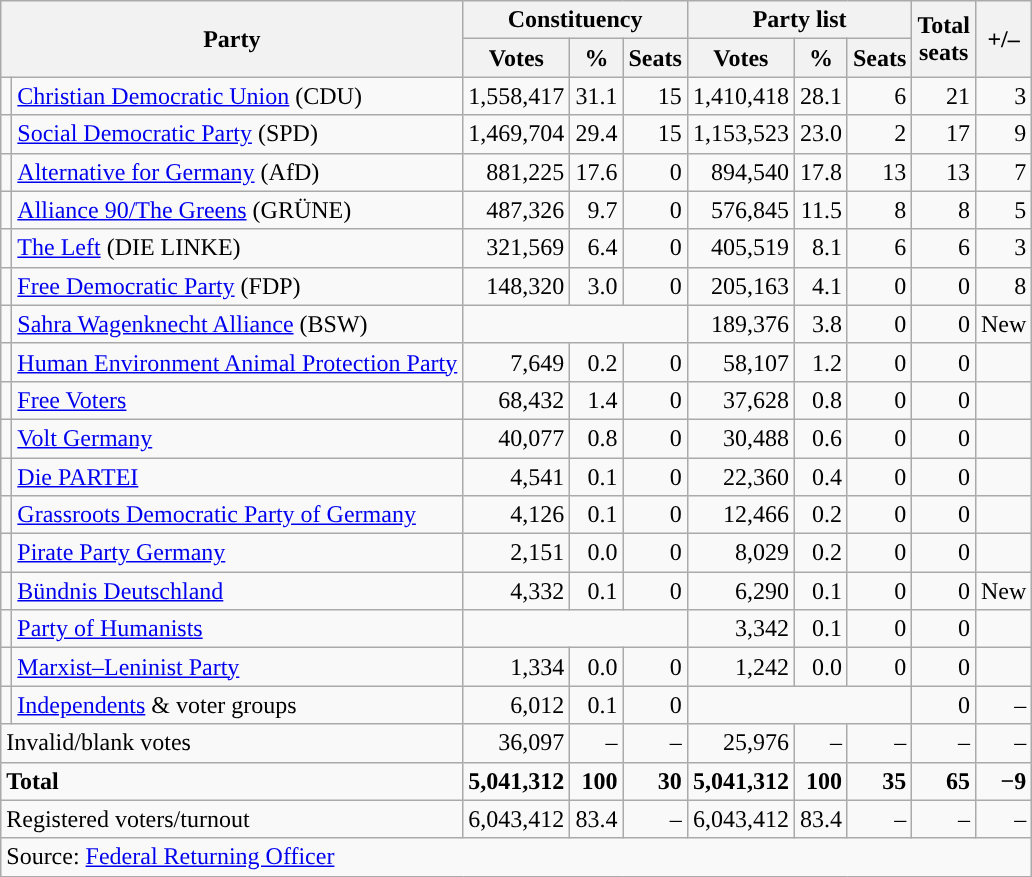<table class="wikitable" style="text-align:right">
<tr>
<th colspan="2" rowspan="2">Party</th>
<th colspan="3">Constituency</th>
<th colspan="3">Party list</th>
<th rowspan="2">Total<br>seats</th>
<th rowspan="2">+/–</th>
</tr>
<tr>
<th>Votes</th>
<th>%</th>
<th>Seats</th>
<th>Votes</th>
<th>%</th>
<th>Seats</th>
</tr>
<tr>
<td></td>
<td align="left"><a href='#'>Christian Democratic Union</a> (CDU)</td>
<td>1,558,417</td>
<td>31.1</td>
<td>15</td>
<td>1,410,418</td>
<td>28.1</td>
<td>6</td>
<td>21</td>
<td> 3</td>
</tr>
<tr>
<td></td>
<td align="left"><a href='#'>Social Democratic Party</a> (SPD)</td>
<td>1,469,704</td>
<td>29.4</td>
<td>15</td>
<td>1,153,523</td>
<td>23.0</td>
<td>2</td>
<td>17</td>
<td> 9</td>
</tr>
<tr>
<td></td>
<td align="left"><a href='#'>Alternative for Germany</a> (AfD)</td>
<td>881,225</td>
<td>17.6</td>
<td>0</td>
<td>894,540</td>
<td>17.8</td>
<td>13</td>
<td>13</td>
<td> 7</td>
</tr>
<tr>
<td></td>
<td align="left"><a href='#'>Alliance 90/The Greens</a> (GRÜNE)</td>
<td>487,326</td>
<td>9.7</td>
<td>0</td>
<td>576,845</td>
<td>11.5</td>
<td>8</td>
<td>8</td>
<td> 5</td>
</tr>
<tr>
<td></td>
<td align="left"><a href='#'>The Left</a> (DIE LINKE)</td>
<td>321,569</td>
<td>6.4</td>
<td>0</td>
<td>405,519</td>
<td>8.1</td>
<td>6</td>
<td>6</td>
<td> 3</td>
</tr>
<tr>
<td></td>
<td align="left"><a href='#'>Free Democratic Party</a> (FDP)</td>
<td>148,320</td>
<td>3.0</td>
<td>0</td>
<td>205,163</td>
<td>4.1</td>
<td>0</td>
<td>0</td>
<td> 8</td>
</tr>
<tr>
<td style="background-color:"></td>
<td align="left"><a href='#'>Sahra Wagenknecht Alliance</a> (BSW)</td>
<td colspan="3"></td>
<td>189,376</td>
<td>3.8</td>
<td>0</td>
<td>0</td>
<td>New</td>
</tr>
<tr>
<td style="background-color:"></td>
<td align="left"><a href='#'>Human Environment Animal Protection Party</a></td>
<td>7,649</td>
<td>0.2</td>
<td>0</td>
<td>58,107</td>
<td>1.2</td>
<td>0</td>
<td>0</td>
<td></td>
</tr>
<tr>
<td style="background-color:"></td>
<td align="left"><a href='#'>Free Voters</a></td>
<td>68,432</td>
<td>1.4</td>
<td>0</td>
<td>37,628</td>
<td>0.8</td>
<td>0</td>
<td>0</td>
<td></td>
</tr>
<tr>
<td style="background-color:"></td>
<td align="left"><a href='#'>Volt Germany</a></td>
<td>40,077</td>
<td>0.8</td>
<td>0</td>
<td>30,488</td>
<td>0.6</td>
<td>0</td>
<td>0</td>
<td></td>
</tr>
<tr>
<td style="background-color:"></td>
<td align="left"><a href='#'>Die PARTEI</a></td>
<td>4,541</td>
<td>0.1</td>
<td>0</td>
<td>22,360</td>
<td>0.4</td>
<td>0</td>
<td>0</td>
<td></td>
</tr>
<tr>
<td style="background-color:"></td>
<td align="left"><a href='#'>Grassroots Democratic Party of Germany</a></td>
<td>4,126</td>
<td>0.1</td>
<td>0</td>
<td>12,466</td>
<td>0.2</td>
<td>0</td>
<td>0</td>
<td></td>
</tr>
<tr>
<td style="background-color:"></td>
<td align="left"><a href='#'>Pirate Party Germany</a></td>
<td>2,151</td>
<td>0.0</td>
<td>0</td>
<td>8,029</td>
<td>0.2</td>
<td>0</td>
<td>0</td>
<td></td>
</tr>
<tr>
<td style="background-color:"></td>
<td align="left"><a href='#'>Bündnis Deutschland</a></td>
<td>4,332</td>
<td>0.1</td>
<td>0</td>
<td>6,290</td>
<td>0.1</td>
<td>0</td>
<td>0</td>
<td>New</td>
</tr>
<tr>
<td style="background-color:"></td>
<td align="left"><a href='#'>Party of Humanists</a></td>
<td colspan="3"></td>
<td>3,342</td>
<td>0.1</td>
<td>0</td>
<td>0</td>
<td></td>
</tr>
<tr>
<td style="background-color:"></td>
<td align="left"><a href='#'>Marxist–Leninist Party</a></td>
<td>1,334</td>
<td>0.0</td>
<td>0</td>
<td>1,242</td>
<td>0.0</td>
<td>0</td>
<td>0</td>
<td></td>
</tr>
<tr>
<td style="background-color:"></td>
<td align="left"><a href='#'>Independents</a> & voter groups</td>
<td>6,012</td>
<td>0.1</td>
<td>0</td>
<td colspan="3"></td>
<td>0</td>
<td>–</td>
</tr>
<tr>
<td colspan="2" align="left">Invalid/blank votes</td>
<td>36,097</td>
<td>–</td>
<td>–</td>
<td>25,976</td>
<td>–</td>
<td>–</td>
<td>–</td>
<td>–</td>
</tr>
<tr>
<td colspan="2" align="left"><strong>Total</strong></td>
<td><strong>5,041,312</strong></td>
<td><strong>100</strong></td>
<td><strong>30</strong></td>
<td><strong>5,041,312</strong></td>
<td><strong>100</strong></td>
<td><strong>35</strong></td>
<td><strong>65</strong></td>
<td><strong>−9</strong></td>
</tr>
<tr>
<td colspan="2" align="left">Registered voters/turnout</td>
<td>6,043,412</td>
<td>83.4</td>
<td>–</td>
<td>6,043,412</td>
<td>83.4</td>
<td>–</td>
<td>–</td>
<td>–</td>
</tr>
<tr>
<td colspan="10" align="left">Source: <a href='#'>Federal Returning Officer</a></td>
</tr>
</table>
